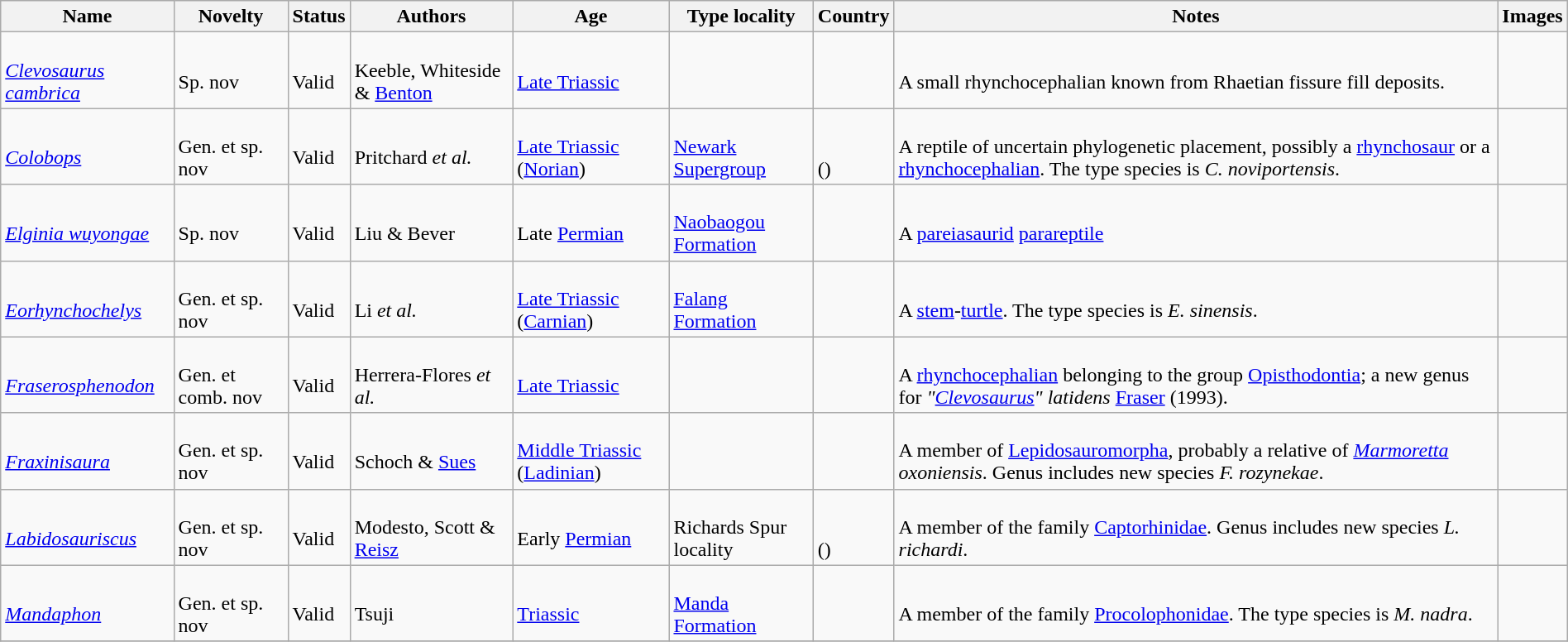<table class="wikitable sortable" align="center" width="100%">
<tr>
<th>Name</th>
<th>Novelty</th>
<th>Status</th>
<th>Authors</th>
<th>Age</th>
<th>Type locality</th>
<th>Country</th>
<th>Notes</th>
<th>Images</th>
</tr>
<tr>
<td><br><em><a href='#'>Clevosaurus cambrica</a></em></td>
<td><br>Sp. nov</td>
<td><br>Valid</td>
<td><br>Keeble, Whiteside & <a href='#'>Benton</a></td>
<td><br><a href='#'>Late Triassic</a></td>
<td></td>
<td><br></td>
<td><br>A small rhynchocephalian known from Rhaetian fissure fill deposits.</td>
<td><br></td>
</tr>
<tr>
<td><br><em><a href='#'>Colobops</a></em></td>
<td><br>Gen. et sp. nov</td>
<td><br>Valid</td>
<td><br>Pritchard <em>et al.</em></td>
<td><br><a href='#'>Late Triassic</a> (<a href='#'>Norian</a>)</td>
<td><br><a href='#'>Newark Supergroup</a></td>
<td><br><br>()</td>
<td><br>A reptile of uncertain phylogenetic placement, possibly a <a href='#'>rhynchosaur</a> or a <a href='#'>rhynchocephalian</a>. The type species is <em>C. noviportensis</em>.</td>
<td></td>
</tr>
<tr>
<td><br><em><a href='#'>Elginia wuyongae</a></em></td>
<td><br>Sp. nov</td>
<td><br>Valid</td>
<td><br>Liu & Bever</td>
<td><br>Late <a href='#'>Permian</a></td>
<td><br><a href='#'>Naobaogou Formation</a></td>
<td><br></td>
<td><br>A <a href='#'>pareiasaurid</a> <a href='#'>parareptile</a></td>
<td></td>
</tr>
<tr>
<td><br><em><a href='#'>Eorhynchochelys</a></em></td>
<td><br>Gen. et sp. nov</td>
<td><br>Valid</td>
<td><br>Li <em>et al.</em></td>
<td><br><a href='#'>Late Triassic</a> (<a href='#'>Carnian</a>)</td>
<td><br><a href='#'>Falang Formation</a></td>
<td><br></td>
<td><br>A <a href='#'>stem</a>-<a href='#'>turtle</a>. The type species is <em>E. sinensis</em>.</td>
<td></td>
</tr>
<tr>
<td><br><em><a href='#'>Fraserosphenodon</a></em></td>
<td><br>Gen. et comb. nov</td>
<td><br>Valid</td>
<td><br>Herrera-Flores <em>et al.</em></td>
<td><br><a href='#'>Late Triassic</a></td>
<td></td>
<td><br></td>
<td><br>A <a href='#'>rhynchocephalian</a> belonging to the group <a href='#'>Opisthodontia</a>; a new genus for <em>"<a href='#'>Clevosaurus</a>" latidens</em> <a href='#'>Fraser</a> (1993).</td>
<td></td>
</tr>
<tr>
<td><br><em><a href='#'>Fraxinisaura</a></em></td>
<td><br>Gen. et sp. nov</td>
<td><br>Valid</td>
<td><br>Schoch & <a href='#'>Sues</a></td>
<td><br><a href='#'>Middle Triassic</a> (<a href='#'>Ladinian</a>)</td>
<td></td>
<td><br></td>
<td><br>A member of <a href='#'>Lepidosauromorpha</a>, probably a relative of <em><a href='#'>Marmoretta</a> oxoniensis</em>. Genus includes new species <em>F. rozynekae</em>.</td>
<td></td>
</tr>
<tr>
<td><br><em><a href='#'>Labidosauriscus</a></em></td>
<td><br>Gen. et sp. nov</td>
<td><br>Valid</td>
<td><br>Modesto, Scott & <a href='#'>Reisz</a></td>
<td><br>Early <a href='#'>Permian</a></td>
<td><br>Richards Spur locality</td>
<td><br><br>()</td>
<td><br>A member of the family <a href='#'>Captorhinidae</a>. Genus includes new species <em>L. richardi</em>.</td>
<td></td>
</tr>
<tr>
<td><br><em><a href='#'>Mandaphon</a></em></td>
<td><br>Gen. et sp. nov</td>
<td><br>Valid</td>
<td><br>Tsuji</td>
<td><br><a href='#'>Triassic</a></td>
<td><br><a href='#'>Manda Formation</a></td>
<td><br></td>
<td><br>A member of the family <a href='#'>Procolophonidae</a>. The type species is <em>M. nadra</em>.</td>
<td></td>
</tr>
<tr>
</tr>
</table>
